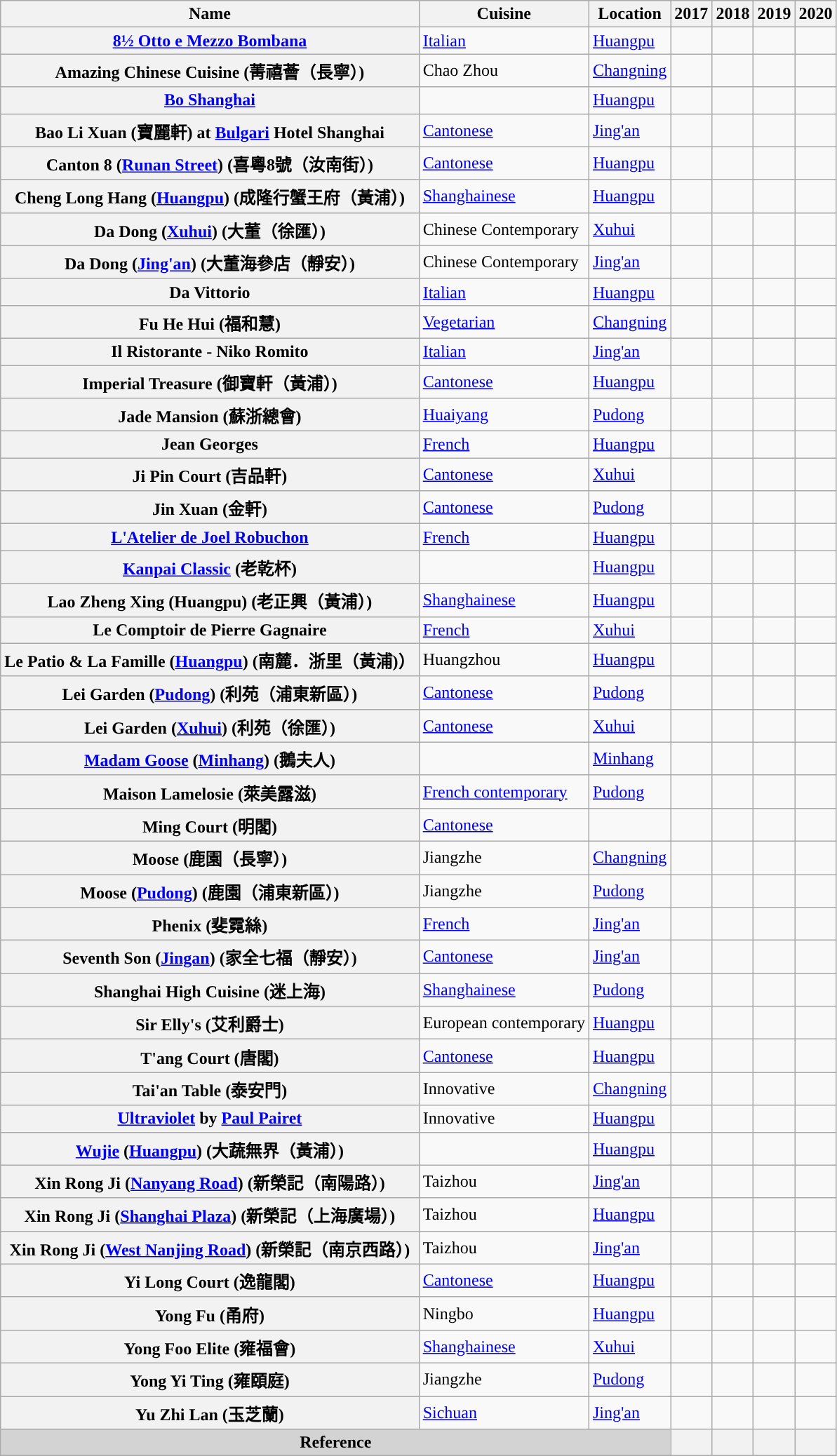<table class="wikitable sortable plainrowheaders" style="text-align:left;"">
<tr>
<th scope="col">Name</th>
<th scope="col">Cuisine</th>
<th scope="col">Location</th>
<th scope="col">2017</th>
<th scope="col">2018</th>
<th scope="col">2019</th>
<th scope="col">2020</th>
</tr>
<tr>
<th scope="row"><a href='#'>8½ Otto e Mezzo Bombana</a></th>
<td><a href='#'>Italian</a></td>
<td><a href='#'>Huangpu</a></td>
<td></td>
<td></td>
<td></td>
<td></td>
</tr>
<tr>
<th scope="row">Amazing Chinese Cuisine  (菁禧薈（長寧）)</th>
<td>Chao Zhou</td>
<td><a href='#'>Changning</a></td>
<td></td>
<td></td>
<td></td>
<td></td>
</tr>
<tr>
<th scope="row"><a href='#'>Bo Shanghai</a></th>
<td></td>
<td><a href='#'>Huangpu</a></td>
<td></td>
<td></td>
<td></td>
<td></td>
</tr>
<tr>
<th scope="row">Bao Li Xuan (寶麗軒) at <a href='#'>Bulgari</a> Hotel Shanghai</th>
<td><a href='#'>Cantonese</a></td>
<td><a href='#'>Jing'an</a></td>
<td></td>
<td></td>
<td></td>
<td></td>
</tr>
<tr>
<th scope="row">Canton 8 (<a href='#'>Runan Street</a>) (喜粵8號（汝南街）)</th>
<td><a href='#'>Cantonese</a></td>
<td><a href='#'>Huangpu</a></td>
<td></td>
<td></td>
<td></td>
<td></td>
</tr>
<tr>
<th scope="row">Cheng Long Hang (<a href='#'>Huangpu</a>) (成隆行蟹王府（黃浦）)</th>
<td><a href='#'>Shanghainese</a></td>
<td><a href='#'>Huangpu</a></td>
<td></td>
<td></td>
<td></td>
<td></td>
</tr>
<tr>
<th scope="row">Da Dong (<a href='#'>Xuhui</a>) (大董（徐匯）)</th>
<td>Chinese Contemporary</td>
<td><a href='#'>Xuhui</a></td>
<td></td>
<td></td>
<td></td>
<td></td>
</tr>
<tr>
<th scope="row">Da Dong (<a href='#'>Jing'an</a>) (大董海參店（靜安）)</th>
<td>Chinese Contemporary</td>
<td><a href='#'>Jing'an</a></td>
<td></td>
<td></td>
<td></td>
<td></td>
</tr>
<tr>
<th scope="row">Da Vittorio</th>
<td><a href='#'>Italian</a></td>
<td><a href='#'>Huangpu</a></td>
<td></td>
<td></td>
<td></td>
<td></td>
</tr>
<tr>
<th scope="row">Fu He Hui (福和慧)</th>
<td><a href='#'>Vegetarian</a></td>
<td><a href='#'>Changning</a></td>
<td></td>
<td></td>
<td></td>
<td></td>
</tr>
<tr>
<th scope="row">Il Ristorante - Niko Romito</th>
<td><a href='#'>Italian</a></td>
<td><a href='#'>Jing'an</a></td>
<td></td>
<td></td>
<td></td>
<td></td>
</tr>
<tr>
<th scope="row">Imperial Treasure (御寶軒（黃浦）)</th>
<td><a href='#'>Cantonese</a></td>
<td><a href='#'>Huangpu</a></td>
<td></td>
<td></td>
<td></td>
<td></td>
</tr>
<tr>
<th scope="row">Jade Mansion (蘇浙總會)</th>
<td><a href='#'>Huaiyang</a></td>
<td><a href='#'>Pudong</a></td>
<td></td>
<td></td>
<td></td>
<td></td>
</tr>
<tr>
<th scope="row">Jean Georges</th>
<td><a href='#'>French</a></td>
<td><a href='#'>Huangpu</a></td>
<td></td>
<td></td>
<td></td>
<td></td>
</tr>
<tr>
<th scope="row">Ji Pin Court (吉品軒)</th>
<td><a href='#'>Cantonese</a></td>
<td><a href='#'>Xuhui</a></td>
<td></td>
<td></td>
<td></td>
<td></td>
</tr>
<tr>
<th scope="row">Jin Xuan (金軒)</th>
<td><a href='#'>Cantonese</a></td>
<td><a href='#'>Pudong</a></td>
<td></td>
<td></td>
<td></td>
<td></td>
</tr>
<tr>
<th scope="row"><a href='#'>L'Atelier de Joel Robuchon</a></th>
<td><a href='#'>French</a></td>
<td><a href='#'>Huangpu</a></td>
<td></td>
<td></td>
<td></td>
<td></td>
</tr>
<tr>
<th scope="row"><a href='#'>Kanpai Classic</a> (老乾杯)</th>
<td></td>
<td><a href='#'>Huangpu</a></td>
<td></td>
<td></td>
<td></td>
<td></td>
</tr>
<tr>
<th scope="row">Lao Zheng Xing (Huangpu) (老正興（黃浦）)</th>
<td><a href='#'>Shanghainese</a></td>
<td><a href='#'>Huangpu</a></td>
<td></td>
<td></td>
<td></td>
<td></td>
</tr>
<tr>
<th scope="row">Le Comptoir de Pierre Gagnaire</th>
<td><a href='#'>French</a></td>
<td><a href='#'>Xuhui</a></td>
<td></td>
<td></td>
<td></td>
<td></td>
</tr>
<tr>
<th scope="row">Le Patio & La Famille (<a href='#'>Huangpu</a>) (南麓．浙里（黃浦)）</th>
<td>Huangzhou</td>
<td><a href='#'>Huangpu</a></td>
<td></td>
<td></td>
<td></td>
<td></td>
</tr>
<tr>
<th scope="row">Lei Garden (<a href='#'>Pudong</a>) (利苑（浦東新區）)</th>
<td><a href='#'>Cantonese</a></td>
<td><a href='#'>Pudong</a></td>
<td></td>
<td></td>
<td></td>
<td></td>
</tr>
<tr>
<th scope="row">Lei Garden (<a href='#'>Xuhui</a>) (利苑（徐匯）)</th>
<td><a href='#'>Cantonese</a></td>
<td><a href='#'>Xuhui</a></td>
<td></td>
<td></td>
<td></td>
<td></td>
</tr>
<tr>
<th scope="row"><a href='#'>Madam Goose</a> (<a href='#'>Minhang</a>) (鵝夫人)</th>
<td></td>
<td><a href='#'>Minhang</a></td>
<td></td>
<td></td>
<td></td>
<td></td>
</tr>
<tr>
<th scope="row">Maison Lamelosie (萊美露滋)</th>
<td><a href='#'>French contemporary</a></td>
<td><a href='#'>Pudong</a></td>
<td></td>
<td></td>
<td></td>
<td></td>
</tr>
<tr>
<th scope="row">Ming Court (明閣)</th>
<td><a href='#'>Cantonese</a></td>
<td></td>
<td></td>
<td></td>
<td></td>
<td></td>
</tr>
<tr>
<th scope="row">Moose (鹿園（長寧）)</th>
<td>Jiangzhe</td>
<td><a href='#'>Changning</a></td>
<td></td>
<td></td>
<td></td>
<td></td>
</tr>
<tr>
<th scope="row">Moose (<a href='#'>Pudong</a>) (鹿園（浦東新區）)</th>
<td>Jiangzhe</td>
<td><a href='#'>Pudong</a></td>
<td></td>
<td></td>
<td></td>
<td></td>
</tr>
<tr>
<th scope="row">Phenix (斐霓絲)</th>
<td><a href='#'>French</a></td>
<td><a href='#'>Jing'an</a></td>
<td></td>
<td></td>
<td></td>
<td></td>
</tr>
<tr>
<th scope="row">Seventh Son (<a href='#'>Jingan</a>) (家全七福（靜安）)</th>
<td><a href='#'>Cantonese</a></td>
<td><a href='#'>Jing'an</a></td>
<td></td>
<td></td>
<td></td>
<td></td>
</tr>
<tr>
<th scope="row">Shanghai High Cuisine (迷上海)</th>
<td><a href='#'>Shanghainese</a></td>
<td><a href='#'>Pudong</a></td>
<td></td>
<td></td>
<td></td>
<td></td>
</tr>
<tr>
<th scope="row">Sir Elly's (艾利爵士)</th>
<td>European contemporary</td>
<td><a href='#'>Huangpu</a></td>
<td></td>
<td></td>
<td></td>
<td></td>
</tr>
<tr>
<th scope="row">T'ang Court (唐閣)</th>
<td><a href='#'>Cantonese</a></td>
<td><a href='#'>Huangpu</a></td>
<td></td>
<td></td>
<td></td>
<td></td>
</tr>
<tr>
<th scope="row">Tai'an Table (泰安門)</th>
<td>Innovative</td>
<td><a href='#'>Changning</a></td>
<td></td>
<td></td>
<td></td>
<td></td>
</tr>
<tr>
<th scope="row"><a href='#'>Ultraviolet</a> by <a href='#'>Paul Pairet</a></th>
<td>Innovative</td>
<td><a href='#'>Huangpu</a></td>
<td></td>
<td></td>
<td></td>
<td></td>
</tr>
<tr>
<th scope="row"><a href='#'>Wujie</a> (<a href='#'>Huangpu</a>) (大蔬無界（黃浦）)</th>
<td></td>
<td><a href='#'>Huangpu</a></td>
<td></td>
<td></td>
<td></td>
<td></td>
</tr>
<tr>
<th scope="row">Xin Rong Ji (<a href='#'>Nanyang Road</a>) (新榮記（南陽路）)</th>
<td>Taizhou</td>
<td><a href='#'>Jing'an</a></td>
<td></td>
<td></td>
<td></td>
<td></td>
</tr>
<tr>
<th scope="row">Xin Rong Ji (<a href='#'>Shanghai Plaza</a>) (新榮記（上海廣場）)</th>
<td>Taizhou</td>
<td><a href='#'>Huangpu</a></td>
<td></td>
<td></td>
<td></td>
<td></td>
</tr>
<tr>
<th scope="row">Xin Rong Ji (<a href='#'>West Nanjing Road</a>) (新榮記（南京西路）)</th>
<td>Taizhou</td>
<td><a href='#'>Jing'an</a></td>
<td></td>
<td></td>
<td></td>
<td></td>
</tr>
<tr>
<th scope="row">Yi Long Court (逸龍閣)</th>
<td><a href='#'>Cantonese</a></td>
<td><a href='#'>Huangpu</a></td>
<td></td>
<td></td>
<td></td>
<td></td>
</tr>
<tr>
<th scope="row">Yong Fu (甬府)</th>
<td>Ningbo</td>
<td><a href='#'>Huangpu</a></td>
<td></td>
<td></td>
<td></td>
<td></td>
</tr>
<tr>
<th scope="row">Yong Foo Elite (雍福會)</th>
<td><a href='#'>Shanghainese</a></td>
<td><a href='#'>Xuhui</a></td>
<td></td>
<td></td>
<td></td>
<td></td>
</tr>
<tr>
<th scope="row">Yong Yi Ting (雍頤庭)</th>
<td>Jiangzhe</td>
<td><a href='#'>Pudong</a></td>
<td></td>
<td></td>
<td></td>
<td></td>
</tr>
<tr>
<th scope="row">Yu Zhi Lan (玉芝蘭)</th>
<td><a href='#'>Sichuan</a></td>
<td><a href='#'>Jing'an</a></td>
<td></td>
<td></td>
<td></td>
<td></td>
</tr>
<tr>
<th colspan="3" style="text-align: center;background: lightgray;">Reference</th>
<th></th>
<th></th>
<th></th>
<th></th>
</tr>
</table>
